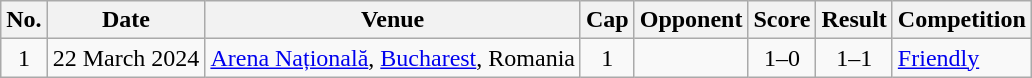<table class="wikitable sortable">
<tr>
<th scope="col">No.</th>
<th scope="col">Date</th>
<th scope="col">Venue</th>
<th scope="col">Cap</th>
<th scope="col">Opponent</th>
<th scope="col">Score</th>
<th scope="col">Result</th>
<th scope="col">Competition</th>
</tr>
<tr>
<td align="center">1</td>
<td>22 March 2024</td>
<td><a href='#'>Arena Națională</a>, <a href='#'>Bucharest</a>, Romania</td>
<td align="center">1</td>
<td></td>
<td align="center">1–0</td>
<td align="center">1–1</td>
<td><a href='#'>Friendly</a></td>
</tr>
</table>
